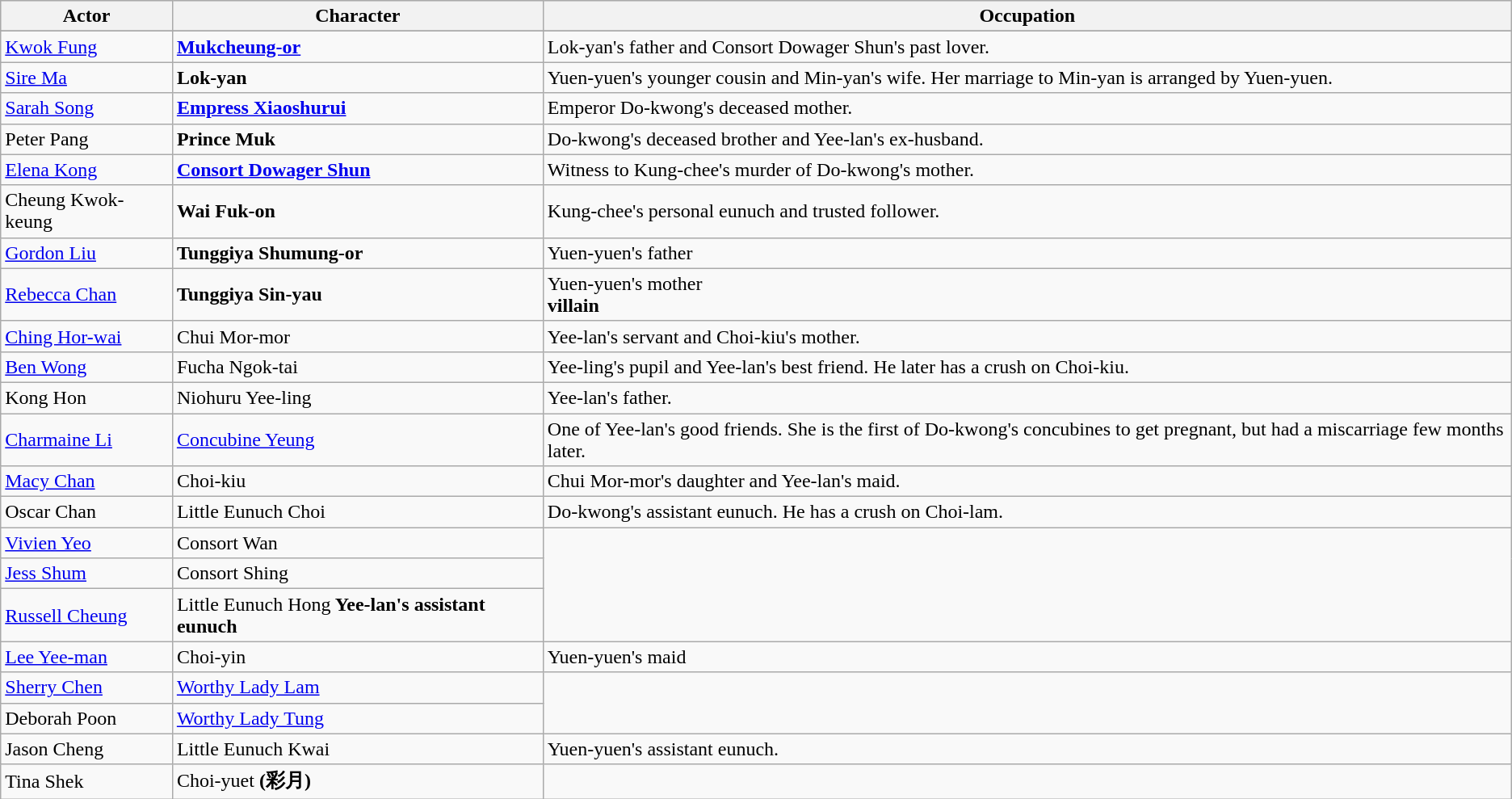<table class="wikitable">
<tr style="background:#e0e0e0;">
<th>Actor</th>
<th>Character</th>
<th>Occupation</th>
</tr>
<tr style="background:#f9f9f9;">
</tr>
<tr>
<td><a href='#'>Kwok Fung</a></td>
<td><strong><a href='#'>Mukcheung-or</a></strong></td>
<td>Lok-yan's father and Consort Dowager Shun's past lover.</td>
</tr>
<tr>
<td><a href='#'>Sire Ma</a></td>
<td><strong>Lok-yan</strong></td>
<td>Yuen-yuen's younger cousin and Min-yan's wife. Her marriage to Min-yan is arranged by Yuen-yuen.</td>
</tr>
<tr>
<td><a href='#'>Sarah Song</a></td>
<td><strong><a href='#'>Empress Xiaoshurui</a></strong></td>
<td>Emperor Do-kwong's deceased mother.</td>
</tr>
<tr>
<td>Peter Pang</td>
<td><strong>Prince Muk</strong></td>
<td>Do-kwong's deceased brother and Yee-lan's ex-husband.</td>
</tr>
<tr>
<td><a href='#'>Elena Kong</a></td>
<td><strong><a href='#'>Consort Dowager Shun</a></strong></td>
<td>Witness to Kung-chee's murder of Do-kwong's mother.</td>
</tr>
<tr>
<td>Cheung Kwok-keung</td>
<td><strong>Wai Fuk-on</strong></td>
<td>Kung-chee's personal eunuch and trusted follower.</td>
</tr>
<tr>
<td><a href='#'>Gordon Liu</a></td>
<td><strong>Tunggiya Shumung-or</strong></td>
<td>Yuen-yuen's father</td>
</tr>
<tr>
<td><a href='#'>Rebecca Chan</a></td>
<td><strong>Tunggiya Sin-yau</strong></td>
<td>Yuen-yuen's mother <br> <strong>villain<em></td>
</tr>
<tr>
<td><a href='#'>Ching Hor-wai</a></td>
<td></strong>Chui Mor-mor<strong></td>
<td>Yee-lan's servant and Choi-kiu's mother.</td>
</tr>
<tr>
<td><a href='#'>Ben Wong</a></td>
<td></strong>Fucha Ngok-tai<strong></td>
<td>Yee-ling's pupil and Yee-lan's best friend. He later has a crush on Choi-kiu.</td>
</tr>
<tr>
<td>Kong Hon</td>
<td></strong>Niohuru Yee-ling<strong></td>
<td>Yee-lan's father.</td>
</tr>
<tr>
<td><a href='#'>Charmaine Li</a></td>
<td></strong><a href='#'>Concubine Yeung</a><strong></td>
<td>One of Yee-lan's good friends. She is the first of Do-kwong's concubines to get pregnant, but had a miscarriage few months later.</td>
</tr>
<tr>
<td><a href='#'>Macy Chan</a></td>
<td></strong>Choi-kiu<strong></td>
<td>Chui Mor-mor's daughter and Yee-lan's maid.</td>
</tr>
<tr>
<td>Oscar Chan</td>
<td></strong>Little Eunuch Choi<strong></td>
<td>Do-kwong's assistant eunuch. He has a crush on Choi-lam.</td>
</tr>
<tr>
<td><a href='#'>Vivien Yeo</a></td>
<td></strong>Consort Wan<strong></td>
</tr>
<tr>
<td><a href='#'>Jess Shum</a></td>
<td></strong>Consort Shing<strong></td>
</tr>
<tr>
<td><a href='#'>Russell Cheung</a></td>
<td></strong>Little Eunuch Hong<strong> Yee-lan's assistant eunuch</td>
</tr>
<tr>
<td><a href='#'>Lee Yee-man</a></td>
<td></strong>Choi-yin<strong></td>
<td>Yuen-yuen's maid</td>
</tr>
<tr>
<td><a href='#'>Sherry Chen</a></td>
<td></strong><a href='#'>Worthy Lady Lam</a><strong></td>
</tr>
<tr>
<td>Deborah Poon</td>
<td></strong><a href='#'>Worthy Lady Tung</a><strong></td>
</tr>
<tr>
<td>Jason Cheng</td>
<td></strong>Little Eunuch Kwai<strong></td>
<td>Yuen-yuen's assistant eunuch.</td>
</tr>
<tr>
<td>Tina Shek</td>
<td></strong>Choi-yuet<strong> (彩月)</td>
</tr>
</table>
